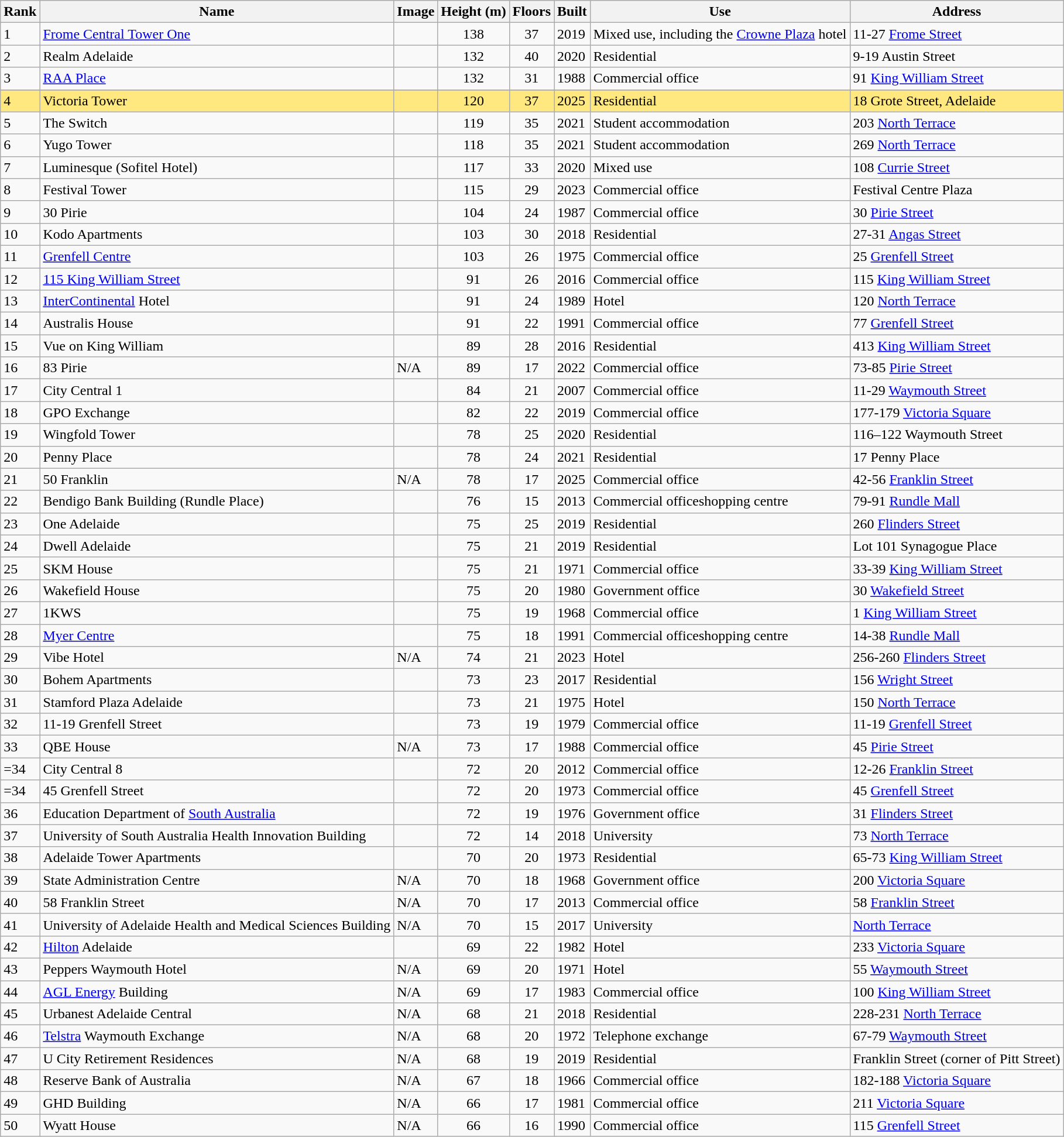<table class="wikitable sortable">
<tr>
<th>Rank</th>
<th>Name</th>
<th>Image</th>
<th>Height (m)</th>
<th>Floors</th>
<th>Built</th>
<th>Use</th>
<th>Address</th>
</tr>
<tr style="background:;">
<td>1</td>
<td><a href='#'>Frome Central Tower One</a></td>
<td></td>
<td align=center>138</td>
<td align=center>37</td>
<td>2019</td>
<td>Mixed use, including the <a href='#'>Crowne Plaza</a> hotel</td>
<td>11-27 <a href='#'>Frome Street</a></td>
</tr>
<tr>
<td>2</td>
<td>Realm Adelaide</td>
<td></td>
<td align=center>132</td>
<td align=center>40</td>
<td>2020</td>
<td>Residential</td>
<td>9-19 Austin Street</td>
</tr>
<tr>
<td>3</td>
<td><a href='#'>RAA Place</a></td>
<td></td>
<td align=center>132</td>
<td align=center>31</td>
<td>1988</td>
<td>Commercial office</td>
<td>91 <a href='#'>King William Street</a></td>
</tr>
<tr>
</tr>
<tr style="background:#FFE87F;">
<td>4</td>
<td>Victoria Tower</td>
<td></td>
<td align='center'>120</td>
<td align='center'>37</td>
<td>2025</td>
<td>Residential</td>
<td>18 Grote Street, Adelaide</td>
</tr>
<tr>
<td>5</td>
<td>The Switch</td>
<td></td>
<td align='center'>119</td>
<td align='center'>35</td>
<td>2021</td>
<td>Student accommodation</td>
<td>203 <a href='#'>North Terrace</a></td>
</tr>
<tr>
<td>6</td>
<td>Yugo Tower</td>
<td></td>
<td align='center'>118</td>
<td align='center'>35</td>
<td>2021</td>
<td>Student accommodation</td>
<td>269 <a href='#'>North Terrace</a></td>
</tr>
<tr>
<td>7</td>
<td>Luminesque (Sofitel Hotel)</td>
<td></td>
<td align="center">117</td>
<td align="center">33</td>
<td>2020</td>
<td>Mixed use</td>
<td>108 <a href='#'>Currie Street</a></td>
</tr>
<tr>
<td>8</td>
<td>Festival Tower</td>
<td></td>
<td align="center">115</td>
<td align="center">29</td>
<td>2023</td>
<td>Commercial office</td>
<td>Festival Centre Plaza</td>
</tr>
<tr>
<td>9</td>
<td>30 Pirie</td>
<td></td>
<td align="center">104</td>
<td align="center">24</td>
<td>1987</td>
<td>Commercial office</td>
<td>30 <a href='#'>Pirie Street</a></td>
</tr>
<tr>
<td>10</td>
<td>Kodo Apartments</td>
<td></td>
<td align=center>103</td>
<td align=center>30</td>
<td>2018</td>
<td>Residential</td>
<td>27-31 <a href='#'>Angas Street</a></td>
</tr>
<tr>
<td>11</td>
<td><a href='#'>Grenfell Centre</a></td>
<td></td>
<td align="center">103</td>
<td align="center">26</td>
<td>1975</td>
<td>Commercial office</td>
<td>25 <a href='#'>Grenfell Street</a><br></td>
</tr>
<tr>
<td>12</td>
<td><a href='#'>115 King William Street</a></td>
<td></td>
<td align=center>91</td>
<td align=center>26</td>
<td>2016</td>
<td>Commercial office</td>
<td>115 <a href='#'>King William Street</a></td>
</tr>
<tr>
<td>13</td>
<td><a href='#'>InterContinental</a> Hotel</td>
<td></td>
<td align=center>91</td>
<td align=center>24</td>
<td>1989</td>
<td>Hotel</td>
<td>120 <a href='#'>North Terrace</a></td>
</tr>
<tr>
<td>14</td>
<td>Australis House</td>
<td></td>
<td align=center>91</td>
<td align=center>22</td>
<td>1991</td>
<td>Commercial office</td>
<td>77 <a href='#'>Grenfell Street</a></td>
</tr>
<tr>
<td>15</td>
<td>Vue on King William</td>
<td></td>
<td align=center>89</td>
<td align=center>28</td>
<td>2016</td>
<td>Residential</td>
<td>413 <a href='#'>King William Street</a></td>
</tr>
<tr>
<td>16</td>
<td>83 Pirie</td>
<td>N/A</td>
<td align=center>89</td>
<td align=center>17</td>
<td>2022</td>
<td>Commercial office</td>
<td>73-85 <a href='#'>Pirie Street</a></td>
</tr>
<tr>
<td>17</td>
<td>City Central 1</td>
<td></td>
<td align=center>84</td>
<td align=center>21</td>
<td>2007</td>
<td>Commercial office</td>
<td>11-29 <a href='#'>Waymouth Street</a></td>
</tr>
<tr>
<td>18</td>
<td>GPO Exchange</td>
<td></td>
<td align=center>82</td>
<td align=center>22</td>
<td>2019</td>
<td>Commercial office</td>
<td>177-179 <a href='#'>Victoria Square</a></td>
</tr>
<tr>
<td>19</td>
<td>Wingfold Tower</td>
<td></td>
<td align="center">78</td>
<td align="center">25</td>
<td>2020</td>
<td>Residential</td>
<td>116–122 Waymouth Street</td>
</tr>
<tr>
<td>20</td>
<td>Penny Place</td>
<td></td>
<td align="center">78</td>
<td align="center">24</td>
<td>2021</td>
<td>Residential</td>
<td>17 Penny Place</td>
</tr>
<tr>
<td>21</td>
<td>50 Franklin</td>
<td>N/A</td>
<td align="center">78</td>
<td align="center">17</td>
<td>2025</td>
<td>Commercial office</td>
<td>42-56 <a href='#'>Franklin Street</a></td>
</tr>
<tr>
<td>22</td>
<td>Bendigo Bank Building (Rundle Place)</td>
<td></td>
<td align="center">76</td>
<td align="center">15</td>
<td>2013</td>
<td>Commercial officeshopping centre</td>
<td>79-91 <a href='#'>Rundle Mall</a></td>
</tr>
<tr>
<td>23</td>
<td>One Adelaide</td>
<td></td>
<td align="center">75</td>
<td align="center">25</td>
<td>2019</td>
<td>Residential</td>
<td>260 <a href='#'>Flinders Street</a></td>
</tr>
<tr>
<td>24</td>
<td>Dwell Adelaide</td>
<td></td>
<td align="center">75</td>
<td align="center">21</td>
<td>2019</td>
<td>Residential</td>
<td>Lot 101 Synagogue Place</td>
</tr>
<tr>
<td>25</td>
<td>SKM House</td>
<td></td>
<td align="center">75</td>
<td align="center">21</td>
<td>1971</td>
<td>Commercial office</td>
<td>33-39 <a href='#'>King William Street</a></td>
</tr>
<tr>
<td>26</td>
<td>Wakefield House</td>
<td></td>
<td align="center">75</td>
<td align="center">20</td>
<td>1980</td>
<td>Government office</td>
<td>30 <a href='#'>Wakefield Street</a></td>
</tr>
<tr>
<td>27</td>
<td>1KWS</td>
<td></td>
<td align="center">75</td>
<td align="center">19</td>
<td>1968</td>
<td>Commercial office</td>
<td>1 <a href='#'>King William Street</a></td>
</tr>
<tr>
<td>28</td>
<td><a href='#'>Myer Centre</a></td>
<td></td>
<td align="center">75</td>
<td align="center">18</td>
<td>1991</td>
<td>Commercial officeshopping centre</td>
<td>14-38 <a href='#'>Rundle Mall</a></td>
</tr>
<tr>
<td>29</td>
<td>Vibe Hotel</td>
<td>N/A</td>
<td align="center">74</td>
<td align="center">21</td>
<td>2023</td>
<td>Hotel</td>
<td>256-260 <a href='#'>Flinders Street</a></td>
</tr>
<tr>
<td>30</td>
<td>Bohem Apartments</td>
<td></td>
<td align="center">73</td>
<td align="center">23</td>
<td>2017</td>
<td>Residential</td>
<td>156 <a href='#'>Wright Street</a></td>
</tr>
<tr>
<td>31</td>
<td>Stamford Plaza Adelaide</td>
<td></td>
<td align="center">73</td>
<td align="center">21</td>
<td>1975</td>
<td>Hotel</td>
<td>150 <a href='#'>North Terrace</a></td>
</tr>
<tr>
<td>32</td>
<td>11-19 Grenfell Street</td>
<td></td>
<td align="center">73</td>
<td align="center">19</td>
<td>1979</td>
<td>Commercial office</td>
<td>11-19 <a href='#'>Grenfell Street</a></td>
</tr>
<tr>
<td>33</td>
<td>QBE House</td>
<td slign="center">N/A</td>
<td align="center">73</td>
<td align="center">17</td>
<td>1988</td>
<td>Commercial office</td>
<td>45 <a href='#'>Pirie Street</a></td>
</tr>
<tr>
<td>=34</td>
<td>City Central 8</td>
<td></td>
<td align="center">72</td>
<td align="center">20</td>
<td>2012</td>
<td>Commercial office</td>
<td>12-26 <a href='#'>Franklin Street</a></td>
</tr>
<tr>
<td>=34</td>
<td>45 Grenfell Street</td>
<td></td>
<td align=center>72</td>
<td align=center>20</td>
<td>1973</td>
<td>Commercial office</td>
<td>45 <a href='#'>Grenfell Street</a></td>
</tr>
<tr>
<td>36</td>
<td>Education Department of <a href='#'>South Australia</a></td>
<td></td>
<td align=center>72</td>
<td align=center>19</td>
<td>1976</td>
<td>Government office</td>
<td>31 <a href='#'>Flinders Street</a></td>
</tr>
<tr>
<td>37</td>
<td>University of South Australia Health Innovation Building</td>
<td></td>
<td align=center>72</td>
<td align=center>14</td>
<td>2018</td>
<td>University</td>
<td>73 <a href='#'>North Terrace</a></td>
</tr>
<tr>
<td>38</td>
<td>Adelaide Tower Apartments</td>
<td></td>
<td align=center>70</td>
<td align=center>20</td>
<td>1973</td>
<td>Residential</td>
<td>65-73 <a href='#'>King William Street</a></td>
</tr>
<tr>
<td>39</td>
<td>State Administration Centre</td>
<td>N/A</td>
<td align=center>70</td>
<td align=center>18</td>
<td>1968</td>
<td>Government office</td>
<td>200 <a href='#'>Victoria Square</a></td>
</tr>
<tr>
<td>40</td>
<td>58 Franklin Street</td>
<td>N/A</td>
<td align=center>70</td>
<td align=center>17</td>
<td>2013</td>
<td>Commercial office</td>
<td>58 <a href='#'>Franklin Street</a></td>
</tr>
<tr>
<td>41</td>
<td>University of Adelaide Health and Medical Sciences Building</td>
<td>N/A</td>
<td align=center>70</td>
<td align=center>15</td>
<td>2017</td>
<td>University</td>
<td><a href='#'>North Terrace</a></td>
</tr>
<tr>
<td>42</td>
<td><a href='#'>Hilton</a> Adelaide</td>
<td></td>
<td align=center>69</td>
<td align=center>22</td>
<td>1982</td>
<td>Hotel</td>
<td>233 <a href='#'>Victoria Square</a></td>
</tr>
<tr>
<td>43</td>
<td>Peppers Waymouth Hotel</td>
<td>N/A</td>
<td align=center>69</td>
<td align=center>20</td>
<td>1971</td>
<td>Hotel</td>
<td>55 <a href='#'>Waymouth Street</a></td>
</tr>
<tr>
<td>44</td>
<td><a href='#'>AGL Energy</a> Building</td>
<td>N/A</td>
<td align=center>69</td>
<td align=center>17</td>
<td>1983</td>
<td>Commercial office</td>
<td>100 <a href='#'>King William Street</a></td>
</tr>
<tr>
<td>45</td>
<td>Urbanest Adelaide Central</td>
<td>N/A</td>
<td align=center>68</td>
<td align=center>21</td>
<td>2018</td>
<td>Residential</td>
<td>228-231 <a href='#'>North Terrace</a></td>
</tr>
<tr>
<td>46</td>
<td><a href='#'>Telstra</a> Waymouth Exchange</td>
<td>N/A</td>
<td align=center>68</td>
<td align=center>20</td>
<td>1972</td>
<td>Telephone exchange</td>
<td>67-79 <a href='#'>Waymouth Street</a></td>
</tr>
<tr>
<td>47</td>
<td>U City Retirement Residences</td>
<td>N/A</td>
<td align=center>68</td>
<td align=center>19</td>
<td>2019</td>
<td>Residential</td>
<td>Franklin Street (corner of Pitt Street)</td>
</tr>
<tr>
<td>48</td>
<td>Reserve Bank of Australia</td>
<td>N/A</td>
<td align=center>67</td>
<td align=center>18</td>
<td>1966</td>
<td>Commercial office</td>
<td>182-188 <a href='#'>Victoria Square</a></td>
</tr>
<tr>
<td>49</td>
<td>GHD Building</td>
<td>N/A</td>
<td align=center>66</td>
<td align=center>17</td>
<td>1981</td>
<td>Commercial office</td>
<td>211 <a href='#'>Victoria Square</a></td>
</tr>
<tr>
<td>50</td>
<td>Wyatt House</td>
<td>N/A</td>
<td align=center>66</td>
<td align=center>16</td>
<td>1990</td>
<td>Commercial office</td>
<td>115 <a href='#'>Grenfell Street</a></td>
</tr>
</table>
